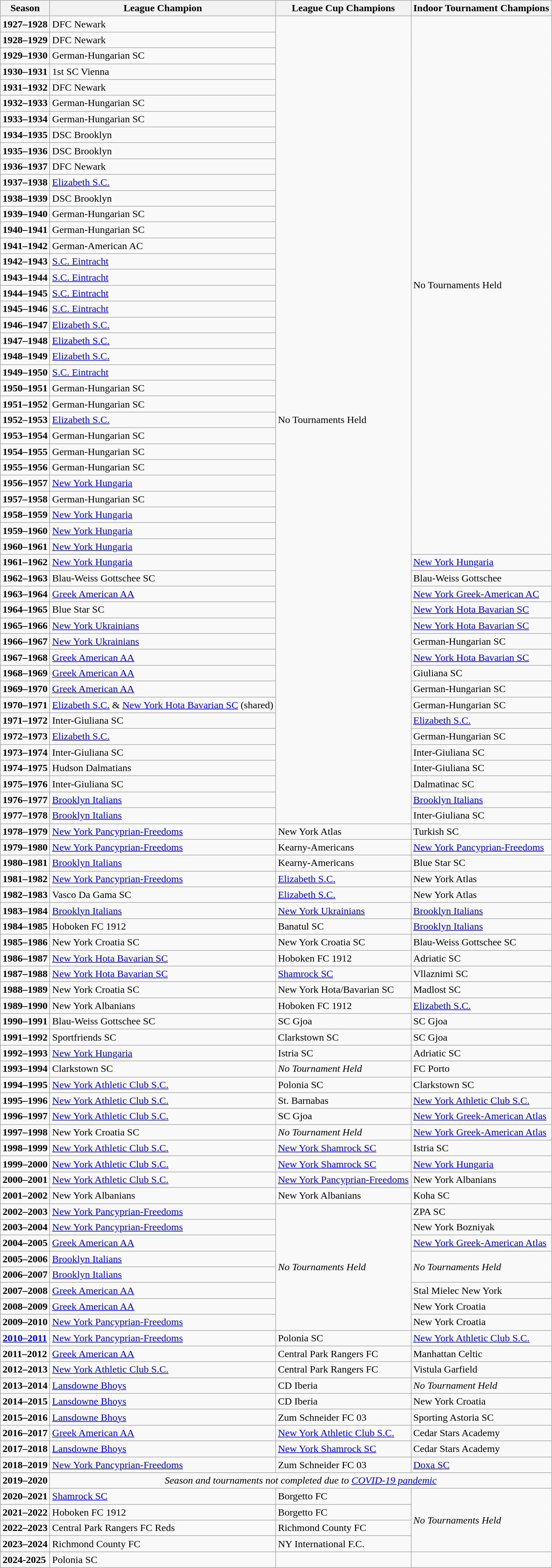<table class="wikitable">
<tr>
<th>Season</th>
<th>League Champion</th>
<th>League Cup Champions</th>
<th>Indoor Tournament Champions</th>
</tr>
<tr>
<td><strong>1927–1928</strong></td>
<td>DFC Newark</td>
<td rowspan="51">No Tournaments Held</td>
<td rowspan="34">No Tournaments Held</td>
</tr>
<tr>
<td><strong>1928–1929</strong></td>
<td>DFC Newark</td>
</tr>
<tr>
<td><strong>1929–1930</strong></td>
<td>German-Hungarian SC</td>
</tr>
<tr>
<td><strong>1930–1931</strong></td>
<td>1st SC Vienna</td>
</tr>
<tr>
<td><strong>1931–1932</strong></td>
<td>DFC Newark</td>
</tr>
<tr>
<td><strong>1932–1933</strong></td>
<td>German-Hungarian SC</td>
</tr>
<tr>
<td><strong>1933–1934</strong></td>
<td>German-Hungarian SC</td>
</tr>
<tr>
<td><strong>1934–1935</strong></td>
<td>DSC Brooklyn</td>
</tr>
<tr>
<td><strong>1935–1936</strong></td>
<td>DSC Brooklyn</td>
</tr>
<tr>
<td><strong>1936–1937</strong></td>
<td>DFC Newark</td>
</tr>
<tr>
<td><strong>1937–1938</strong></td>
<td><a href='#'>Elizabeth S.C.</a></td>
</tr>
<tr>
<td><strong>1938–1939</strong></td>
<td>DSC Brooklyn</td>
</tr>
<tr>
<td><strong>1939–1940</strong></td>
<td>German-Hungarian SC</td>
</tr>
<tr>
<td><strong>1940–1941</strong></td>
<td>German-Hungarian SC</td>
</tr>
<tr>
<td><strong>1941–1942</strong></td>
<td>German-American AC</td>
</tr>
<tr>
<td><strong>1942–1943</strong></td>
<td><a href='#'>S.C. Eintracht</a></td>
</tr>
<tr>
<td><strong>1943–1944</strong></td>
<td><a href='#'>S.C. Eintracht</a></td>
</tr>
<tr>
<td><strong>1944–1945</strong></td>
<td><a href='#'>S.C. Eintracht</a></td>
</tr>
<tr>
<td><strong>1945–1946</strong></td>
<td><a href='#'>S.C. Eintracht</a></td>
</tr>
<tr>
<td><strong>1946–1947</strong></td>
<td><a href='#'>Elizabeth S.C.</a></td>
</tr>
<tr>
<td><strong>1947–1948</strong></td>
<td><a href='#'>Elizabeth S.C.</a></td>
</tr>
<tr>
<td><strong>1948–1949</strong></td>
<td><a href='#'>Elizabeth S.C.</a></td>
</tr>
<tr>
<td><strong>1949–1950</strong></td>
<td><a href='#'>S.C. Eintracht</a></td>
</tr>
<tr>
<td><strong>1950–1951</strong></td>
<td>German-Hungarian SC</td>
</tr>
<tr>
<td><strong>1951–1952</strong></td>
<td>German-Hungarian SC</td>
</tr>
<tr>
<td><strong>1952–1953</strong></td>
<td><a href='#'>Elizabeth S.C.</a></td>
</tr>
<tr>
<td><strong>1953–1954</strong></td>
<td>German-Hungarian SC</td>
</tr>
<tr>
<td><strong>1954–1955</strong></td>
<td>German-Hungarian SC</td>
</tr>
<tr>
<td><strong>1955–1956</strong></td>
<td>German-Hungarian SC</td>
</tr>
<tr>
<td><strong>1956–1957</strong></td>
<td><a href='#'>New York Hungaria</a></td>
</tr>
<tr>
<td><strong>1957–1958</strong></td>
<td>German-Hungarian SC</td>
</tr>
<tr>
<td><strong>1958–1959</strong></td>
<td><a href='#'>New York Hungaria</a></td>
</tr>
<tr>
<td><strong>1959–1960</strong></td>
<td><a href='#'>New York Hungaria</a></td>
</tr>
<tr>
<td><strong>1960–1961</strong></td>
<td><a href='#'>New York Hungaria</a></td>
</tr>
<tr>
<td><strong>1961–1962</strong></td>
<td><a href='#'>New York Hungaria</a></td>
<td><a href='#'>New York Hungaria</a></td>
</tr>
<tr>
<td><strong>1962–1963</strong></td>
<td>Blau-Weiss Gottschee SC</td>
<td>Blau-Weiss Gottschee</td>
</tr>
<tr>
<td><strong>1963–1964</strong></td>
<td><a href='#'>Greek American AA</a></td>
<td><a href='#'>New York Greek-American AC</a></td>
</tr>
<tr>
<td><strong>1964–1965</strong></td>
<td>Blue Star SC</td>
<td><a href='#'>New York Hota Bavarian SC</a></td>
</tr>
<tr>
<td><strong>1965–1966</strong></td>
<td><a href='#'>New York Ukrainians</a></td>
<td><a href='#'>New York Hota Bavarian SC</a></td>
</tr>
<tr>
<td><strong>1966–1967</strong></td>
<td><a href='#'>New York Ukrainians</a></td>
<td>German-Hungarian SC</td>
</tr>
<tr>
<td><strong>1967–1968</strong></td>
<td><a href='#'>Greek American AA</a></td>
<td><a href='#'>New York Hota Bavarian SC</a></td>
</tr>
<tr>
<td><strong>1968–1969</strong></td>
<td><a href='#'>Greek American AA</a></td>
<td>Giuliana SC</td>
</tr>
<tr>
<td><strong>1969–1970</strong></td>
<td><a href='#'>Greek American AA</a></td>
<td>German-Hungarian SC</td>
</tr>
<tr>
<td><strong>1970–1971</strong></td>
<td><a href='#'>Elizabeth S.C.</a> & <a href='#'>New York Hota Bavarian SC</a> (shared)</td>
<td>German-Hungarian SC</td>
</tr>
<tr>
<td><strong>1971–1972</strong></td>
<td>Inter-Giuliana SC</td>
<td><a href='#'>Elizabeth S.C.</a></td>
</tr>
<tr>
<td><strong>1972–1973</strong></td>
<td><a href='#'>Elizabeth S.C.</a></td>
<td>German-Hungarian SC</td>
</tr>
<tr>
<td><strong>1973–1974</strong></td>
<td>Inter-Giuliana SC</td>
<td>Inter-Giuliana SC</td>
</tr>
<tr>
<td><strong>1974–1975</strong></td>
<td>Hudson Dalmatians</td>
<td>Inter-Giuliana SC</td>
</tr>
<tr>
<td><strong>1975–1976</strong></td>
<td>Inter-Giuliana SC</td>
<td>Dalmatinac SC</td>
</tr>
<tr>
<td><strong>1976–1977</strong></td>
<td><a href='#'>Brooklyn Italians</a></td>
<td><a href='#'>Brooklyn Italians</a></td>
</tr>
<tr>
<td><strong>1977–1978</strong></td>
<td><a href='#'>Brooklyn Italians</a></td>
<td>Inter-Giuliana SC</td>
</tr>
<tr>
<td><strong>1978–1979</strong></td>
<td><a href='#'>New York Pancyprian-Freedoms</a></td>
<td>New York Atlas</td>
<td>Turkish SC</td>
</tr>
<tr>
<td><strong>1979–1980</strong></td>
<td><a href='#'>New York Pancyprian-Freedoms</a></td>
<td>Kearny-Americans</td>
<td><a href='#'>New York Pancyprian-Freedoms</a></td>
</tr>
<tr>
<td><strong>1980–1981</strong></td>
<td><a href='#'>Brooklyn Italians</a></td>
<td>Kearny-Americans</td>
<td>Blue Star SC</td>
</tr>
<tr>
<td><strong>1981–1982</strong></td>
<td><a href='#'>New York Pancyprian-Freedoms</a></td>
<td><a href='#'>Elizabeth S.C.</a></td>
<td>New York Atlas</td>
</tr>
<tr>
<td><strong>1982–1983</strong></td>
<td>Vasco Da Gama SC</td>
<td><a href='#'>Elizabeth S.C.</a></td>
<td>New York Atlas</td>
</tr>
<tr>
<td><strong>1983–1984</strong></td>
<td><a href='#'>Brooklyn Italians</a></td>
<td><a href='#'>New York Ukrainians</a></td>
<td><a href='#'>Brooklyn Italians</a></td>
</tr>
<tr>
<td><strong>1984–1985</strong></td>
<td>Hoboken FC 1912</td>
<td>Banatul SC</td>
<td><a href='#'>Brooklyn Italians</a></td>
</tr>
<tr>
<td><strong>1985–1986</strong></td>
<td>New York Croatia SC</td>
<td>New York Croatia SC</td>
<td>Blau-Weiss Gottschee SC</td>
</tr>
<tr>
<td><strong>1986–1987</strong></td>
<td><a href='#'>New York Hota Bavarian SC</a></td>
<td>Hoboken FC 1912</td>
<td>Adriatic SC</td>
</tr>
<tr>
<td><strong>1987–1988</strong></td>
<td><a href='#'>New York Hota Bavarian SC</a></td>
<td><a href='#'>Shamrock SC</a></td>
<td>Vllaznimi SC</td>
</tr>
<tr>
<td><strong>1988–1989</strong></td>
<td>New York Croatia SC</td>
<td>New York Hota/Bavarian SC</td>
<td>Madlost SC</td>
</tr>
<tr>
<td><strong>1989–1990</strong></td>
<td>New York Albanians</td>
<td>Hoboken FC 1912</td>
<td><a href='#'>Elizabeth S.C.</a></td>
</tr>
<tr>
<td><strong>1990–1991</strong></td>
<td>Blau-Weiss Gottschee SC</td>
<td>SC Gjoa</td>
<td>SC Gjoa</td>
</tr>
<tr>
<td><strong>1991–1992</strong></td>
<td>Sportfriends SC</td>
<td>Clarkstown SC</td>
<td>SC Gjoa</td>
</tr>
<tr>
<td><strong>1992–1993</strong></td>
<td><a href='#'>New York Hungaria</a></td>
<td>Istria SC</td>
<td>Adriatic SC</td>
</tr>
<tr>
<td><strong>1993–1994</strong></td>
<td>Clarkstown SC</td>
<td><em>No Tournament Held</em></td>
<td>FC Porto</td>
</tr>
<tr>
<td><strong>1994–1995</strong></td>
<td><a href='#'>New York Athletic Club S.C.</a></td>
<td>Polonia SC</td>
<td>Clarkstown SC</td>
</tr>
<tr>
<td><strong>1995–1996</strong></td>
<td><a href='#'>New York Athletic Club S.C.</a></td>
<td>St. Barnabas</td>
<td><a href='#'>New York Athletic Club S.C.</a></td>
</tr>
<tr>
<td><strong>1996–1997</strong></td>
<td><a href='#'>New York Athletic Club S.C.</a></td>
<td>SC Gjoa</td>
<td><a href='#'>New York Greek-American Atlas</a></td>
</tr>
<tr>
<td><strong>1997–1998</strong></td>
<td>New York Croatia SC</td>
<td><em>No Tournament Held</em></td>
<td><a href='#'>New York Greek-American Atlas</a></td>
</tr>
<tr>
<td><strong>1998–1999</strong></td>
<td><a href='#'>New York Athletic Club S.C.</a></td>
<td><a href='#'>New York Shamrock SC</a></td>
<td>Istria SC</td>
</tr>
<tr>
<td><strong>1999–2000</strong></td>
<td><a href='#'>New York Athletic Club S.C.</a></td>
<td><a href='#'>New York Shamrock SC</a></td>
<td><a href='#'>New York Hungaria</a></td>
</tr>
<tr>
<td><strong>2000–2001</strong></td>
<td><a href='#'>New York Athletic Club S.C.</a></td>
<td><a href='#'>New York Pancyprian-Freedoms</a></td>
<td>New York Albanians</td>
</tr>
<tr>
<td><strong>2001–2002</strong></td>
<td>New York Albanians</td>
<td>New York Albanians</td>
<td>Koha SC</td>
</tr>
<tr>
<td><strong>2002–2003</strong></td>
<td><a href='#'>New York Pancyprian-Freedoms</a></td>
<td rowspan="8"><em>No Tournaments Held</em></td>
<td>ZPA SC</td>
</tr>
<tr>
<td><strong>2003–2004</strong></td>
<td><a href='#'>New York Pancyprian-Freedoms</a></td>
<td>New York Bozniyak</td>
</tr>
<tr>
<td><strong>2004–2005</strong></td>
<td><a href='#'>Greek American AA</a></td>
<td><a href='#'>New York Greek-American Atlas</a></td>
</tr>
<tr>
<td><strong>2005–2006</strong></td>
<td><a href='#'>Brooklyn Italians</a></td>
<td rowspan="2"><em>No Tournaments Held</em></td>
</tr>
<tr>
<td><strong>2006–2007</strong></td>
<td><a href='#'>Brooklyn Italians</a></td>
</tr>
<tr>
<td><strong>2007–2008</strong></td>
<td><a href='#'>Greek American AA</a></td>
<td>Stal Mielec New York</td>
</tr>
<tr>
<td><strong>2008–2009</strong></td>
<td><a href='#'>Greek American AA</a></td>
<td>New York Croatia</td>
</tr>
<tr>
<td><strong>2009–2010</strong></td>
<td><a href='#'>New York Pancyprian-Freedoms</a></td>
<td>New York Croatia</td>
</tr>
<tr>
<td><strong><a href='#'>2010–2011</a></strong></td>
<td><a href='#'>New York Pancyprian-Freedoms</a></td>
<td>Polonia SC</td>
<td><a href='#'>New York Athletic Club S.C.</a></td>
</tr>
<tr>
<td><strong>2011–2012</strong></td>
<td><a href='#'>Greek American AA</a></td>
<td>Central Park Rangers FC</td>
<td>Manhattan Celtic</td>
</tr>
<tr>
<td><strong>2012–2013</strong></td>
<td><a href='#'>New York Athletic Club S.C.</a></td>
<td>Central Park Rangers FC</td>
<td>Vistula Garfield</td>
</tr>
<tr>
<td><strong>2013–2014</strong></td>
<td><a href='#'>Lansdowne Bhoys</a></td>
<td>CD Iberia</td>
<td><em>No Tournament Held</em></td>
</tr>
<tr>
<td><strong>2014–2015</strong></td>
<td><a href='#'>Lansdowne Bhoys</a></td>
<td>CD Iberia</td>
<td>New York Croatia</td>
</tr>
<tr>
<td><strong>2015–2016</strong></td>
<td><a href='#'>Lansdowne Bhoys</a></td>
<td>Zum Schneider FC 03</td>
<td>Sporting Astoria SC</td>
</tr>
<tr>
<td><strong>2016–2017</strong></td>
<td><a href='#'>Greek American AA</a></td>
<td><a href='#'>New York Athletic Club S.C.</a></td>
<td>Cedar Stars Academy</td>
</tr>
<tr>
<td><strong>2017–2018</strong></td>
<td><a href='#'>Lansdowne Bhoys</a></td>
<td><a href='#'>New York Shamrock SC</a></td>
<td>Cedar Stars Academy</td>
</tr>
<tr>
<td><strong>2018–2019</strong></td>
<td><a href='#'>New York Pancyprian-Freedoms</a></td>
<td>Zum Schneider FC 03</td>
<td><a href='#'>Doxa SC</a></td>
</tr>
<tr>
<td><strong>2019–2020</strong></td>
<td align=center colspan=3><em>Season and tournaments not completed due to <a href='#'>COVID-19 pandemic</a></em></td>
</tr>
<tr>
<td><strong>2020–2021</strong></td>
<td><a href='#'>Shamrock SC</a></td>
<td>Borgetto FC</td>
<td rowspan="4"><em>No Tournaments Held</em></td>
</tr>
<tr>
<td><strong>2021–2022</strong></td>
<td>Hoboken FC 1912</td>
<td>Borgetto FC</td>
</tr>
<tr>
<td><strong>2022–2023</strong></td>
<td>Central Park Rangers FC Reds</td>
<td>Richmond County FC</td>
</tr>
<tr>
<td><strong>2023–2024</strong></td>
<td>Richmond County FC</td>
<td>NY International F.C.</td>
</tr>
<tr>
<td><strong>2024-2025</strong></td>
<td>Polonia SC</td>
<td></td>
</tr>
</table>
